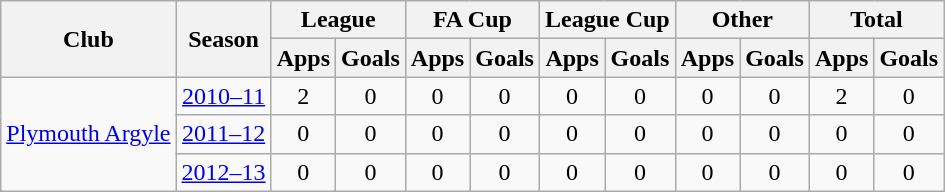<table class="wikitable" style="text-align:center">
<tr>
<th rowspan="2">Club</th>
<th rowspan="2">Season</th>
<th colspan="2">League</th>
<th colspan="2">FA Cup</th>
<th colspan="2">League Cup</th>
<th colspan="2">Other</th>
<th colspan="2">Total</th>
</tr>
<tr>
<th>Apps</th>
<th>Goals</th>
<th>Apps</th>
<th>Goals</th>
<th>Apps</th>
<th>Goals</th>
<th>Apps</th>
<th>Goals</th>
<th>Apps</th>
<th>Goals</th>
</tr>
<tr>
<td rowspan="3"><a href='#'>Plymouth Argyle</a></td>
<td><a href='#'>2010–11</a></td>
<td>2</td>
<td>0</td>
<td>0</td>
<td>0</td>
<td>0</td>
<td>0</td>
<td>0</td>
<td>0</td>
<td>2</td>
<td>0</td>
</tr>
<tr>
<td><a href='#'>2011–12</a></td>
<td>0</td>
<td>0</td>
<td>0</td>
<td>0</td>
<td>0</td>
<td>0</td>
<td>0</td>
<td>0</td>
<td>0</td>
<td>0</td>
</tr>
<tr>
<td><a href='#'>2012–13</a></td>
<td>0</td>
<td>0</td>
<td>0</td>
<td>0</td>
<td>0</td>
<td>0</td>
<td>0</td>
<td>0</td>
<td>0</td>
<td>0</td>
</tr>
</table>
